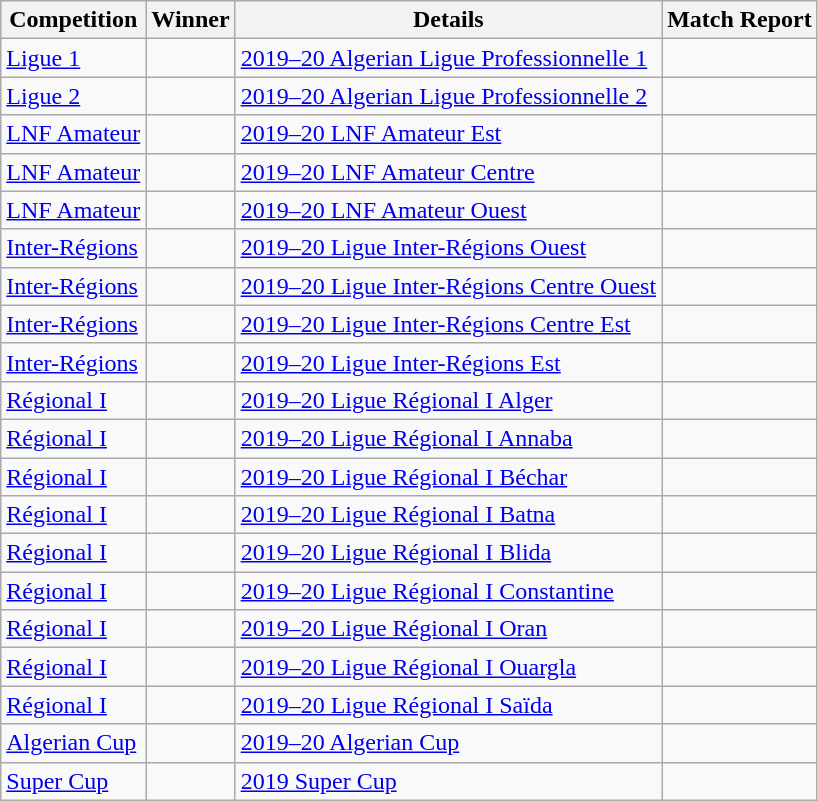<table class="wikitable">
<tr>
<th>Competition</th>
<th>Winner</th>
<th>Details</th>
<th>Match Report</th>
</tr>
<tr>
<td><a href='#'>Ligue 1</a></td>
<td></td>
<td><a href='#'>2019–20 Algerian Ligue Professionnelle 1</a></td>
<td></td>
</tr>
<tr>
<td><a href='#'>Ligue 2</a></td>
<td></td>
<td><a href='#'>2019–20 Algerian Ligue Professionnelle 2</a></td>
<td></td>
</tr>
<tr>
<td><a href='#'>LNF Amateur</a></td>
<td></td>
<td><a href='#'>2019–20 LNF Amateur Est</a></td>
<td></td>
</tr>
<tr>
<td><a href='#'>LNF Amateur</a></td>
<td></td>
<td><a href='#'>2019–20 LNF Amateur Centre</a></td>
<td></td>
</tr>
<tr>
<td><a href='#'>LNF Amateur</a></td>
<td></td>
<td><a href='#'>2019–20 LNF Amateur Ouest</a></td>
<td></td>
</tr>
<tr>
<td><a href='#'>Inter-Régions</a></td>
<td></td>
<td><a href='#'>2019–20 Ligue Inter-Régions Ouest</a></td>
<td></td>
</tr>
<tr>
<td><a href='#'>Inter-Régions</a></td>
<td></td>
<td><a href='#'>2019–20 Ligue Inter-Régions Centre Ouest</a></td>
<td></td>
</tr>
<tr>
<td><a href='#'>Inter-Régions</a></td>
<td></td>
<td><a href='#'>2019–20 Ligue Inter-Régions Centre Est</a></td>
<td></td>
</tr>
<tr>
<td><a href='#'>Inter-Régions</a></td>
<td></td>
<td><a href='#'>2019–20 Ligue Inter-Régions Est</a></td>
<td></td>
</tr>
<tr>
<td><a href='#'>Régional I</a></td>
<td></td>
<td><a href='#'>2019–20 Ligue Régional I Alger</a></td>
<td></td>
</tr>
<tr>
<td><a href='#'>Régional I</a></td>
<td></td>
<td><a href='#'>2019–20 Ligue Régional I Annaba</a></td>
<td></td>
</tr>
<tr>
<td><a href='#'>Régional I</a></td>
<td></td>
<td><a href='#'>2019–20 Ligue Régional I Béchar</a></td>
<td></td>
</tr>
<tr>
<td><a href='#'>Régional I</a></td>
<td></td>
<td><a href='#'>2019–20 Ligue Régional I Batna</a></td>
<td></td>
</tr>
<tr>
<td><a href='#'>Régional I</a></td>
<td></td>
<td><a href='#'>2019–20 Ligue Régional I Blida</a></td>
<td></td>
</tr>
<tr>
<td><a href='#'>Régional I</a></td>
<td></td>
<td><a href='#'>2019–20 Ligue Régional I Constantine</a></td>
<td></td>
</tr>
<tr>
<td><a href='#'>Régional I</a></td>
<td></td>
<td><a href='#'>2019–20 Ligue Régional I Oran</a></td>
<td></td>
</tr>
<tr>
<td><a href='#'>Régional I</a></td>
<td></td>
<td><a href='#'>2019–20 Ligue Régional I Ouargla</a></td>
<td></td>
</tr>
<tr>
<td><a href='#'>Régional I</a></td>
<td></td>
<td><a href='#'>2019–20 Ligue Régional I Saïda</a></td>
<td></td>
</tr>
<tr>
<td><a href='#'>Algerian Cup</a></td>
<td></td>
<td><a href='#'>2019–20 Algerian Cup</a></td>
<td></td>
</tr>
<tr>
<td><a href='#'>Super Cup</a></td>
<td></td>
<td><a href='#'>2019 Super Cup</a></td>
<td></td>
</tr>
</table>
